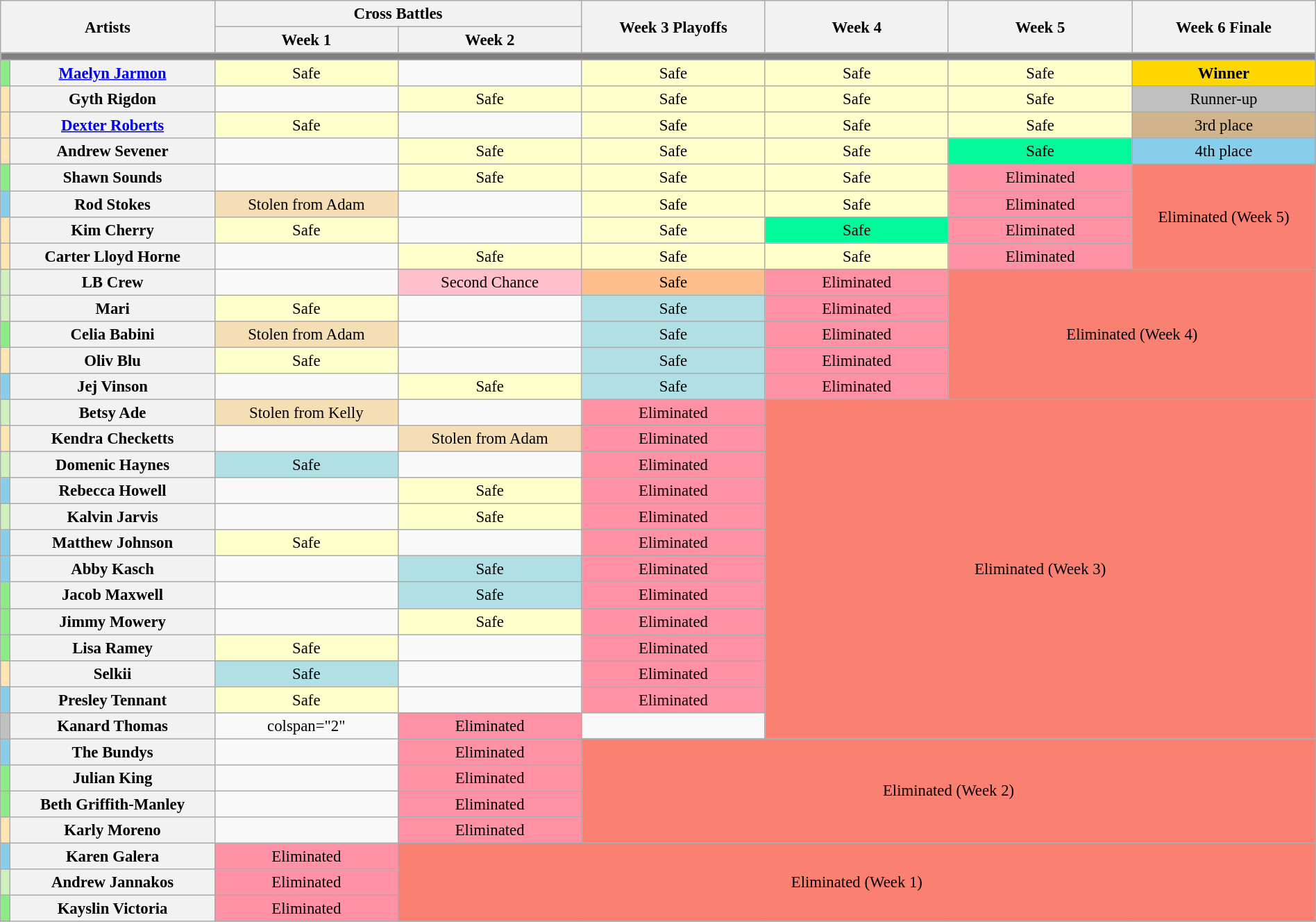<table class="wikitable" style="text-align:center; font-size:95%; width:100%">
<tr>
<th colspan="2" rowspan="2" style="width:14%">Artists</th>
<th colspan="2" style="width:24%">Cross Battles</th>
<th rowspan="2" style="width:12%">Week 3 Playoffs</th>
<th rowspan="2" style="width:12%">Week 4</th>
<th rowspan="2" style="width:12%">Week 5</th>
<th rowspan="2" style="width:12%">Week 6 Finale</th>
</tr>
<tr>
<th style="width:12%">Week 1</th>
<th style="width:12%">Week 2</th>
</tr>
<tr>
<th colspan="10" style="background:gray"></th>
</tr>
<tr>
<td style="background:#8deb87"></td>
<th><a href='#'>Maelyn Jarmon</a></th>
<td style="background:#FFFFCC">Safe</td>
<td></td>
<td style="background:#FFFFCC">Safe</td>
<td style="background:#FFFFCC">Safe</td>
<td style="background:#FFFFCC">Safe</td>
<td style="background: gold"><strong>Winner</strong></td>
</tr>
<tr>
<th style="background:#ffe5b4"></th>
<th>Gyth Rigdon</th>
<td></td>
<td style="background:#FFFFCC">Safe</td>
<td style="background:#FFFFCC">Safe</td>
<td style="background:#FFFFCC">Safe</td>
<td style="background:#FFFFCC">Safe</td>
<td style="background: silver">Runner-up</td>
</tr>
<tr>
<td style="background:#ffe5b4"></td>
<th><a href='#'>Dexter Roberts</a></th>
<td style="background:#FFFFCC">Safe</td>
<td></td>
<td style="background:#FFFFCC">Safe</td>
<td style="background:#FFFFCC">Safe</td>
<td style="background:#FFFFCC">Safe</td>
<td style="background: tan">3rd place</td>
</tr>
<tr>
<td style="background:#ffe5b4"></td>
<th>Andrew Sevener</th>
<td></td>
<td style="background:#FFFFCC">Safe</td>
<td style="background:#FFFFCC">Safe</td>
<td style="background:#FFFFCC">Safe</td>
<td style="background:#00fa9a">Safe</td>
<td style="background: skyblue">4th place</td>
</tr>
<tr>
<td style="background:#8deb87"></td>
<th>Shawn Sounds</th>
<td></td>
<td style="background:#FFFFCC">Safe</td>
<td style="background:#FFFFCC">Safe</td>
<td style="background:#FFFFCC">Safe</td>
<td style="background:#FF91A4">Eliminated</td>
<td rowspan="4" colspan="3" style="background:salmon">Eliminated (Week 5)</td>
</tr>
<tr>
<th style="background:#87ceeb"></th>
<th>Rod Stokes</th>
<td style="background:#F5DEB3">Stolen from Adam</td>
<td></td>
<td style="background:#FFFFCC">Safe</td>
<td style="background:#FFFFCC">Safe</td>
<td style="background:#FF91A4">Eliminated</td>
</tr>
<tr>
<td style="background:#ffe5b4"></td>
<th>Kim Cherry</th>
<td style="background:#FFFFCC">Safe</td>
<td></td>
<td style="background:#FFFFCC">Safe</td>
<td style="background:#00fa9a">Safe</td>
<td style="background:#FF91A4">Eliminated</td>
</tr>
<tr>
<td style="background:#ffe5b4"></td>
<th>Carter Lloyd Horne</th>
<td></td>
<td style="background:#FFFFCC">Safe</td>
<td style="background:#FFFFCC">Safe</td>
<td style="background:#FFFFCC">Safe</td>
<td style="background:#FF91A4">Eliminated</td>
</tr>
<tr>
<th style="background:#d0f0c0"></th>
<th>LB Crew</th>
<td></td>
<td style="background: pink">Second Chance</td>
<td style="background:#FFBF8C">Safe</td>
<td style="background:#FF91A4">Eliminated</td>
<td rowspan="5" colspan="3" style="background:salmon">Eliminated (Week 4)</td>
</tr>
<tr>
<th style="background:#d0f0c0"></th>
<th>Mari</th>
<td style="background:#FFFFCC">Safe</td>
<td></td>
<td style="background:#B0E0E6">Safe</td>
<td style="background:#FF91A4">Eliminated</td>
</tr>
<tr>
<td style="background:#8deb87"></td>
<th>Celia Babini</th>
<td style="background:#F5DEB3">Stolen from Adam</td>
<td></td>
<td style="background:#B0E0E6">Safe</td>
<td style="background:#FF91A4">Eliminated</td>
</tr>
<tr>
<td style="background:#ffe5b4"></td>
<th>Oliv Blu</th>
<td style="background:#FFFFCC">Safe</td>
<td></td>
<td style="background:#B0E0E6">Safe</td>
<td style="background:#FF91A4">Eliminated</td>
</tr>
<tr>
<th style="background:#87ceeb"></th>
<th>Jej Vinson</th>
<td></td>
<td style="background:#FFFFCC">Safe</td>
<td style="background:#B0E0E6">Safe</td>
<td style="background:#FF91A4">Eliminated</td>
</tr>
<tr>
<td style="background:#d0f0c0"></td>
<th>Betsy Ade</th>
<td style="background:#F5DEB3">Stolen from Kelly</td>
<td></td>
<td style="background:#FF91A4">Eliminated</td>
<td rowspan="13" colspan="5" style="background:salmon">Eliminated (Week 3)</td>
</tr>
<tr>
<th style="background:#ffe5b4"></th>
<th>Kendra Checketts</th>
<td></td>
<td style="background:#F5DEB3">Stolen from Adam</td>
<td style="background:#FF91A4">Eliminated</td>
</tr>
<tr>
<td style="background:#d0f0c0"></td>
<th>Domenic Haynes</th>
<td style="background:#B0E0E6">Safe</td>
<td></td>
<td style="background:#FF91A4">Eliminated</td>
</tr>
<tr>
<th style="background:#87ceeb"></th>
<th>Rebecca Howell</th>
<td></td>
<td style="background:#FFFFCC">Safe</td>
<td style="background:#FF91A4">Eliminated</td>
</tr>
<tr>
<th style="background:#d0f0c0"></th>
<th>Kalvin Jarvis</th>
<td></td>
<td style="background:#FFFFCC">Safe</td>
<td style="background:#FF91A4">Eliminated</td>
</tr>
<tr>
<td style="background:#87ceeb"></td>
<th>Matthew Johnson</th>
<td style="background:#FFFFCC">Safe</td>
<td></td>
<td style="background:#FF91A4">Eliminated</td>
</tr>
<tr>
<th style="background:#87ceeb"></th>
<th>Abby Kasch</th>
<td></td>
<td style="background:#B0E0E6">Safe</td>
<td style="background:#FF91A4">Eliminated</td>
</tr>
<tr>
<td style="background:#8deb87"></td>
<th>Jacob Maxwell</th>
<td></td>
<td style="background:#B0E0E6">Safe</td>
<td style="background:#FF91A4">Eliminated</td>
</tr>
<tr>
<td style="background:#8deb87"></td>
<th>Jimmy Mowery</th>
<td></td>
<td style="background:#FFFFCC">Safe</td>
<td style="background:#FF91A4">Eliminated</td>
</tr>
<tr>
<td style="background:#8deb87"></td>
<th>Lisa Ramey</th>
<td style="background:#FFFFCC">Safe</td>
<td></td>
<td style="background:#FF91A4">Eliminated</td>
</tr>
<tr>
<td style="background:#ffe5b4"></td>
<th>Selkii</th>
<td style="background:#B0E0E6">Safe</td>
<td></td>
<td style="background:#FF91A4">Eliminated</td>
</tr>
<tr>
<th style="background:#87ceeb"></th>
<th>Presley Tennant</th>
<td style="background:#FFFFCC">Safe</td>
<td></td>
<td style="background:#FF91A4">Eliminated</td>
</tr>
<tr>
<th style="background: silver"></th>
<th>Kanard Thomas</th>
<td>colspan="2" </td>
<td style="background:#FF91A4">Eliminated</td>
</tr>
<tr>
<th style="background:#87ceeb"></th>
<th>The Bundys</th>
<td></td>
<td style="background:#FF91A4">Eliminated</td>
<td rowspan="4" colspan="5" style="background:salmon">Eliminated (Week 2)</td>
</tr>
<tr>
<td style="background:#8deb87"></td>
<th>Julian King</th>
<td></td>
<td style="background:#FF91A4">Eliminated</td>
</tr>
<tr>
<td style="background:#8deb87"></td>
<th>Beth Griffith-Manley</th>
<td></td>
<td style="background:#FF91A4">Eliminated</td>
</tr>
<tr>
<td style="background:#ffe5b4"></td>
<th>Karly Moreno</th>
<td></td>
<td style="background:#FF91A4">Eliminated</td>
</tr>
<tr>
<th style="background:#87ceeb"></th>
<th>Karen Galera</th>
<td style="background:#FF91A4">Eliminated</td>
<td rowspan="3" colspan="5" style="background:salmon">Eliminated (Week 1)</td>
</tr>
<tr>
<th style="background:#d0f0c0"></th>
<th>Andrew Jannakos</th>
<td style="background:#FF91A4">Eliminated</td>
</tr>
<tr>
<td style="background:#8deb87"></td>
<th>Kayslin Victoria</th>
<td style="background:#FF91A4">Eliminated</td>
</tr>
</table>
